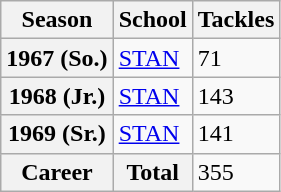<table class="wikitable">
<tr>
<th>Season</th>
<th>School</th>
<th>Tackles</th>
</tr>
<tr>
<th>1967 (So.)</th>
<td><a href='#'>STAN</a></td>
<td>71</td>
</tr>
<tr>
<th>1968 (Jr.)</th>
<td><a href='#'>STAN</a></td>
<td>143</td>
</tr>
<tr>
<th>1969 (Sr.)</th>
<td><a href='#'>STAN</a></td>
<td>141</td>
</tr>
<tr>
<th>Career</th>
<th>Total</th>
<td>355</td>
</tr>
</table>
